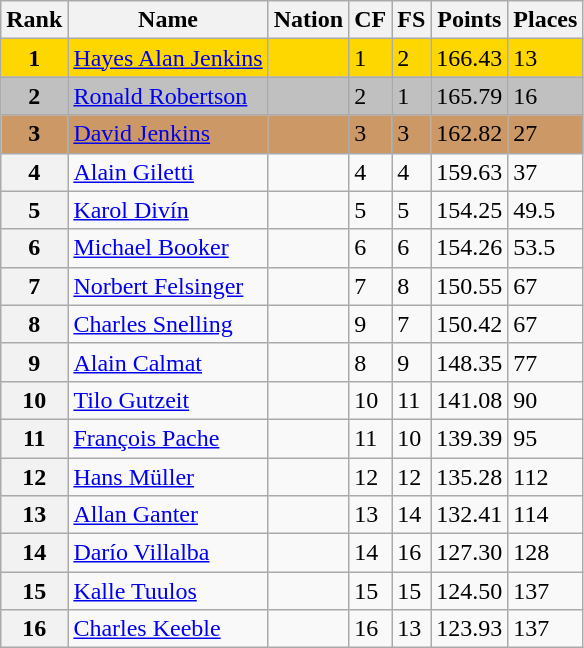<table class="wikitable">
<tr>
<th>Rank</th>
<th>Name</th>
<th>Nation</th>
<th>CF</th>
<th>FS</th>
<th>Points</th>
<th>Places</th>
</tr>
<tr bgcolor="gold">
<td align="center"><strong>1</strong></td>
<td><a href='#'>Hayes Alan Jenkins</a></td>
<td></td>
<td>1</td>
<td>2</td>
<td>166.43</td>
<td>13</td>
</tr>
<tr bgcolor="silver">
<td align="center"><strong>2</strong></td>
<td><a href='#'>Ronald Robertson</a></td>
<td></td>
<td>2</td>
<td>1</td>
<td>165.79</td>
<td>16</td>
</tr>
<tr bgcolor="cc9966">
<td align="center"><strong>3</strong></td>
<td><a href='#'>David Jenkins</a></td>
<td></td>
<td>3</td>
<td>3</td>
<td>162.82</td>
<td>27</td>
</tr>
<tr>
<th>4</th>
<td><a href='#'>Alain Giletti</a></td>
<td></td>
<td>4</td>
<td>4</td>
<td>159.63</td>
<td>37</td>
</tr>
<tr>
<th>5</th>
<td><a href='#'>Karol Divín</a></td>
<td></td>
<td>5</td>
<td>5</td>
<td>154.25</td>
<td>49.5</td>
</tr>
<tr>
<th>6</th>
<td><a href='#'>Michael Booker</a></td>
<td></td>
<td>6</td>
<td>6</td>
<td>154.26</td>
<td>53.5</td>
</tr>
<tr>
<th>7</th>
<td><a href='#'>Norbert Felsinger</a></td>
<td></td>
<td>7</td>
<td>8</td>
<td>150.55</td>
<td>67</td>
</tr>
<tr>
<th>8</th>
<td><a href='#'>Charles Snelling</a></td>
<td></td>
<td>9</td>
<td>7</td>
<td>150.42</td>
<td>67</td>
</tr>
<tr>
<th>9</th>
<td><a href='#'>Alain Calmat</a></td>
<td></td>
<td>8</td>
<td>9</td>
<td>148.35</td>
<td>77</td>
</tr>
<tr>
<th>10</th>
<td><a href='#'>Tilo Gutzeit</a></td>
<td></td>
<td>10</td>
<td>11</td>
<td>141.08</td>
<td>90</td>
</tr>
<tr>
<th>11</th>
<td><a href='#'>François Pache</a></td>
<td></td>
<td>11</td>
<td>10</td>
<td>139.39</td>
<td>95</td>
</tr>
<tr>
<th>12</th>
<td><a href='#'>Hans Müller</a></td>
<td></td>
<td>12</td>
<td>12</td>
<td>135.28</td>
<td>112</td>
</tr>
<tr>
<th>13</th>
<td><a href='#'>Allan Ganter</a></td>
<td></td>
<td>13</td>
<td>14</td>
<td>132.41</td>
<td>114</td>
</tr>
<tr>
<th>14</th>
<td><a href='#'>Darío Villalba</a></td>
<td></td>
<td>14</td>
<td>16</td>
<td>127.30</td>
<td>128</td>
</tr>
<tr>
<th>15</th>
<td><a href='#'>Kalle Tuulos</a></td>
<td></td>
<td>15</td>
<td>15</td>
<td>124.50</td>
<td>137</td>
</tr>
<tr>
<th>16</th>
<td><a href='#'>Charles Keeble</a></td>
<td></td>
<td>16</td>
<td>13</td>
<td>123.93</td>
<td>137</td>
</tr>
</table>
